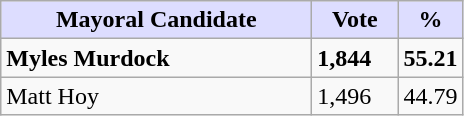<table class="wikitable">
<tr>
<th style="background:#ddf; width:200px;">Mayoral Candidate</th>
<th style="background:#ddf; width:50px;">Vote</th>
<th style="background:#ddf; width:30px;">%</th>
</tr>
<tr>
<td><strong>Myles Murdock</strong></td>
<td><strong>1,844</strong></td>
<td><strong>55.21</strong></td>
</tr>
<tr>
<td>Matt Hoy</td>
<td>1,496</td>
<td>44.79</td>
</tr>
</table>
